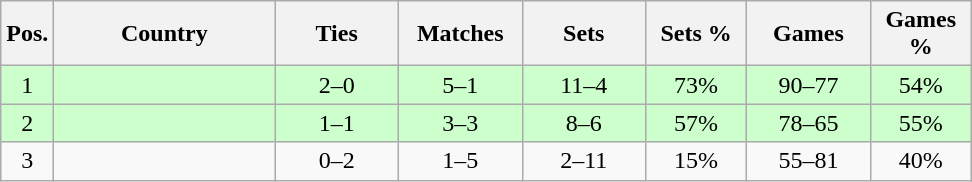<table class="wikitable nowrap" style=text-align:center>
<tr>
<th>Pos.</th>
<th width=140>Country</th>
<th width=75>Ties</th>
<th width=75>Matches</th>
<th width=75>Sets</th>
<th width=60>Sets %</th>
<th width=75>Games</th>
<th width=60>Games %</th>
</tr>
<tr bgcolor=ccffcc>
<td>1</td>
<td align=left></td>
<td>2–0</td>
<td>5–1</td>
<td>11–4</td>
<td>73%</td>
<td>90–77</td>
<td>54%</td>
</tr>
<tr bgcolor=ccffcc>
<td>2</td>
<td align=left></td>
<td>1–1</td>
<td>3–3</td>
<td>8–6</td>
<td>57%</td>
<td>78–65</td>
<td>55%</td>
</tr>
<tr bgcolor=>
<td>3</td>
<td align=left></td>
<td>0–2</td>
<td>1–5</td>
<td>2–11</td>
<td>15%</td>
<td>55–81</td>
<td>40%</td>
</tr>
</table>
